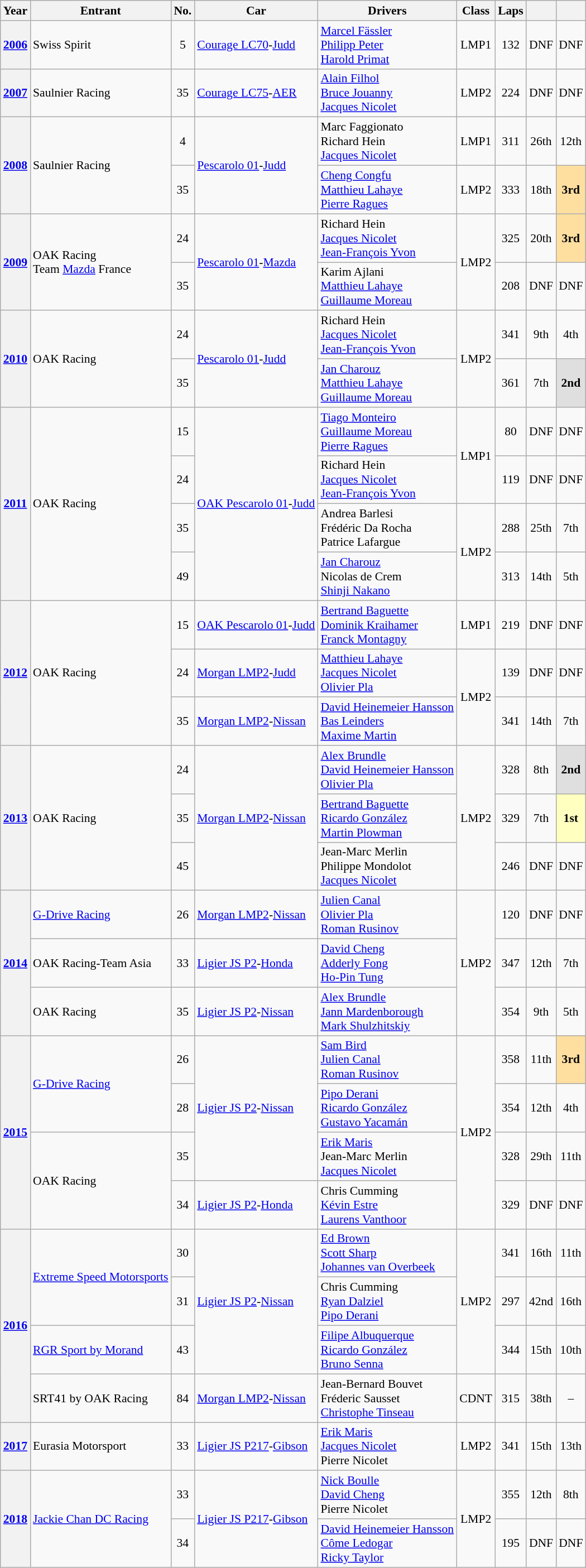<table class="wikitable" style="font-size:90%">
<tr>
<th>Year</th>
<th>Entrant</th>
<th>No.</th>
<th>Car</th>
<th>Drivers</th>
<th>Class</th>
<th>Laps</th>
<th></th>
<th></th>
</tr>
<tr align="center">
<th><a href='#'>2006</a></th>
<td align=left> Swiss Spirit</td>
<td>5</td>
<td align=left><a href='#'>Courage LC70</a>-<a href='#'>Judd</a></td>
<td align=left> <a href='#'>Marcel Fässler</a><br> <a href='#'>Philipp Peter</a><br> <a href='#'>Harold Primat</a></td>
<td>LMP1</td>
<td>132</td>
<td>DNF</td>
<td>DNF</td>
</tr>
<tr align="center">
<th><a href='#'>2007</a></th>
<td align=left> Saulnier Racing</td>
<td>35</td>
<td align=left><a href='#'>Courage LC75</a>-<a href='#'>AER</a></td>
<td align=left> <a href='#'>Alain Filhol</a><br> <a href='#'>Bruce Jouanny</a><br> <a href='#'>Jacques Nicolet</a></td>
<td>LMP2</td>
<td>224</td>
<td>DNF</td>
<td>DNF</td>
</tr>
<tr align="center">
<th rowspan=2><a href='#'>2008</a></th>
<td rowspan=2 align=left> Saulnier Racing</td>
<td>4</td>
<td rowspan=2 align=left><a href='#'>Pescarolo 01</a>-<a href='#'>Judd</a></td>
<td align=left> Marc Faggionato<br> Richard Hein<br> <a href='#'>Jacques Nicolet</a></td>
<td>LMP1</td>
<td>311</td>
<td>26th</td>
<td>12th</td>
</tr>
<tr align="center">
<td>35</td>
<td align=left> <a href='#'>Cheng Congfu</a><br> <a href='#'>Matthieu Lahaye</a><br> <a href='#'>Pierre Ragues</a></td>
<td>LMP2</td>
<td>333</td>
<td>18th</td>
<td style="background:#FFDF9F;"><strong>3rd</strong></td>
</tr>
<tr align="center">
<th rowspan=2><a href='#'>2009</a></th>
<td rowspan=2 align=left> OAK Racing<br> Team <a href='#'>Mazda</a> France</td>
<td>24</td>
<td rowspan=2 align=left><a href='#'>Pescarolo 01</a>-<a href='#'>Mazda</a></td>
<td align=left> Richard Hein<br> <a href='#'>Jacques Nicolet</a><br> <a href='#'>Jean-François Yvon</a></td>
<td rowspan=2>LMP2</td>
<td>325</td>
<td>20th</td>
<td style="background:#FFDF9F;"><strong>3rd</strong></td>
</tr>
<tr align="center">
<td>35</td>
<td align=left> Karim Ajlani<br> <a href='#'>Matthieu Lahaye</a><br> <a href='#'>Guillaume Moreau</a></td>
<td>208</td>
<td>DNF</td>
<td>DNF</td>
</tr>
<tr align="center">
<th rowspan=2><a href='#'>2010</a></th>
<td rowspan=2 align=left> OAK Racing</td>
<td>24</td>
<td rowspan=2 align=left><a href='#'>Pescarolo 01</a>-<a href='#'>Judd</a></td>
<td align=left> Richard Hein<br> <a href='#'>Jacques Nicolet</a><br> <a href='#'>Jean-François Yvon</a></td>
<td rowspan=2>LMP2</td>
<td>341</td>
<td>9th</td>
<td>4th</td>
</tr>
<tr align="center">
<td>35</td>
<td align=left> <a href='#'>Jan Charouz</a><br> <a href='#'>Matthieu Lahaye</a><br> <a href='#'>Guillaume Moreau</a></td>
<td>361</td>
<td>7th</td>
<td style="background:#DFDFDF;"><strong>2nd</strong></td>
</tr>
<tr align="center">
<th rowspan=4><a href='#'>2011</a></th>
<td rowspan=4 align=left> OAK Racing</td>
<td>15</td>
<td rowspan=4 align=left><a href='#'>OAK Pescarolo 01</a>-<a href='#'>Judd</a></td>
<td align=left> <a href='#'>Tiago Monteiro</a><br> <a href='#'>Guillaume Moreau</a><br> <a href='#'>Pierre Ragues</a></td>
<td rowspan=2>LMP1</td>
<td>80</td>
<td>DNF</td>
<td>DNF</td>
</tr>
<tr align="center">
<td>24</td>
<td align=left> Richard Hein<br> <a href='#'>Jacques Nicolet</a><br> <a href='#'>Jean-François Yvon</a></td>
<td>119</td>
<td>DNF</td>
<td>DNF</td>
</tr>
<tr align="center">
<td>35</td>
<td align=left> Andrea Barlesi<br> Frédéric Da Rocha<br> Patrice Lafargue</td>
<td rowspan=2>LMP2</td>
<td>288</td>
<td>25th</td>
<td>7th</td>
</tr>
<tr align="center">
<td>49</td>
<td align=left> <a href='#'>Jan Charouz</a><br> Nicolas de Crem<br> <a href='#'>Shinji Nakano</a></td>
<td>313</td>
<td>14th</td>
<td>5th</td>
</tr>
<tr align="center">
<th rowspan=3><a href='#'>2012</a></th>
<td rowspan=3 align=left> OAK Racing</td>
<td>15</td>
<td align=left><a href='#'>OAK Pescarolo 01</a>-<a href='#'>Judd</a></td>
<td align=left> <a href='#'>Bertrand Baguette</a><br> <a href='#'>Dominik Kraihamer</a><br> <a href='#'>Franck Montagny</a></td>
<td>LMP1</td>
<td>219</td>
<td>DNF</td>
<td>DNF</td>
</tr>
<tr align="center">
<td>24</td>
<td align=left><a href='#'>Morgan LMP2</a>-<a href='#'>Judd</a></td>
<td align=left> <a href='#'>Matthieu Lahaye</a><br> <a href='#'>Jacques Nicolet</a><br> <a href='#'>Olivier Pla</a></td>
<td rowspan=2>LMP2</td>
<td>139</td>
<td>DNF</td>
<td>DNF</td>
</tr>
<tr align="center">
<td>35</td>
<td align=left><a href='#'>Morgan LMP2</a>-<a href='#'>Nissan</a></td>
<td align=left> <a href='#'>David Heinemeier Hansson</a><br> <a href='#'>Bas Leinders</a><br> <a href='#'>Maxime Martin</a></td>
<td>341</td>
<td>14th</td>
<td>7th</td>
</tr>
<tr align="center">
<th rowspan=3><a href='#'>2013</a></th>
<td rowspan=3 align=left> OAK Racing</td>
<td>24</td>
<td rowspan=3 align=left><a href='#'>Morgan LMP2</a>-<a href='#'>Nissan</a></td>
<td align=left> <a href='#'>Alex Brundle</a><br> <a href='#'>David Heinemeier Hansson</a><br> <a href='#'>Olivier Pla</a></td>
<td rowspan=3>LMP2</td>
<td>328</td>
<td>8th</td>
<td style="background:#DFDFDF;"><strong>2nd</strong></td>
</tr>
<tr align="center">
<td>35</td>
<td align=left> <a href='#'>Bertrand Baguette</a><br> <a href='#'>Ricardo González</a><br> <a href='#'>Martin Plowman</a></td>
<td>329</td>
<td>7th</td>
<td style="background:#FFFFBF;"><strong>1st</strong></td>
</tr>
<tr align="center">
<td>45</td>
<td align=left> Jean-Marc Merlin<br> Philippe Mondolot<br> <a href='#'>Jacques Nicolet</a></td>
<td>246</td>
<td>DNF</td>
<td>DNF</td>
</tr>
<tr align="center">
<th rowspan=3><a href='#'>2014</a></th>
<td align=left> <a href='#'>G-Drive Racing</a></td>
<td>26</td>
<td align=left><a href='#'>Morgan LMP2</a>-<a href='#'>Nissan</a></td>
<td align=left> <a href='#'>Julien Canal</a><br> <a href='#'>Olivier Pla</a><br> <a href='#'>Roman Rusinov</a></td>
<td rowspan=3>LMP2</td>
<td>120</td>
<td>DNF</td>
<td>DNF</td>
</tr>
<tr align="center">
<td align=left> OAK Racing-Team Asia</td>
<td>33</td>
<td align=left><a href='#'>Ligier JS P2</a>-<a href='#'>Honda</a></td>
<td align=left> <a href='#'>David Cheng</a><br> <a href='#'>Adderly Fong</a><br> <a href='#'>Ho-Pin Tung</a></td>
<td>347</td>
<td>12th</td>
<td>7th</td>
</tr>
<tr align="center">
<td align=left> OAK Racing</td>
<td>35</td>
<td align=left><a href='#'>Ligier JS P2</a>-<a href='#'>Nissan</a></td>
<td align=left> <a href='#'>Alex Brundle</a><br> <a href='#'>Jann Mardenborough</a><br> <a href='#'>Mark Shulzhitskiy</a></td>
<td>354</td>
<td>9th</td>
<td>5th</td>
</tr>
<tr align="center">
<th rowspan=4><a href='#'>2015</a></th>
<td rowspan=2 align=left> <a href='#'>G-Drive Racing</a></td>
<td>26</td>
<td rowspan=3 align=left><a href='#'>Ligier JS P2</a>-<a href='#'>Nissan</a></td>
<td align=left> <a href='#'>Sam Bird</a><br> <a href='#'>Julien Canal</a><br> <a href='#'>Roman Rusinov</a></td>
<td rowspan=4>LMP2</td>
<td>358</td>
<td>11th</td>
<td style="background:#FFDF9F;"><strong>3rd</strong></td>
</tr>
<tr align="center">
<td>28</td>
<td align=left> <a href='#'>Pipo Derani</a><br> <a href='#'>Ricardo González</a><br> <a href='#'>Gustavo Yacamán</a></td>
<td>354</td>
<td>12th</td>
<td>4th</td>
</tr>
<tr align="center">
<td rowspan=2 align=left> OAK Racing</td>
<td>35</td>
<td align=left> <a href='#'>Erik Maris</a><br> Jean-Marc Merlin<br> <a href='#'>Jacques Nicolet</a></td>
<td>328</td>
<td>29th</td>
<td>11th</td>
</tr>
<tr align="center">
<td>34</td>
<td align=left><a href='#'>Ligier JS P2</a>-<a href='#'>Honda</a></td>
<td align=left> Chris Cumming<br> <a href='#'>Kévin Estre</a><br> <a href='#'>Laurens Vanthoor</a></td>
<td>329</td>
<td>DNF</td>
<td>DNF</td>
</tr>
<tr align="center">
<th rowspan=4><a href='#'>2016</a></th>
<td rowspan=2 align=left> <a href='#'>Extreme Speed Motorsports</a></td>
<td>30</td>
<td rowspan=3 align=left><a href='#'>Ligier JS P2</a>-<a href='#'>Nissan</a></td>
<td align=left> <a href='#'>Ed Brown</a><br> <a href='#'>Scott Sharp</a><br> <a href='#'>Johannes van Overbeek</a></td>
<td rowspan=3>LMP2</td>
<td>341</td>
<td>16th</td>
<td>11th</td>
</tr>
<tr align="center">
<td>31</td>
<td align=left> Chris Cumming<br> <a href='#'>Ryan Dalziel</a><br> <a href='#'>Pipo Derani</a></td>
<td>297</td>
<td>42nd</td>
<td>16th</td>
</tr>
<tr align="center">
<td align=left> <a href='#'>RGR Sport by Morand</a></td>
<td>43</td>
<td align=left> <a href='#'>Filipe Albuquerque</a><br> <a href='#'>Ricardo González</a><br> <a href='#'>Bruno Senna</a></td>
<td>344</td>
<td>15th</td>
<td>10th</td>
</tr>
<tr align="center">
<td align=left> SRT41 by OAK Racing</td>
<td>84</td>
<td align=left><a href='#'>Morgan LMP2</a>-<a href='#'>Nissan</a></td>
<td align=left> Jean-Bernard Bouvet<br> Fréderic Sausset<br> <a href='#'>Christophe Tinseau</a></td>
<td>CDNT</td>
<td>315</td>
<td>38th</td>
<td>–</td>
</tr>
<tr align="center">
<th><a href='#'>2017</a></th>
<td align=left> Eurasia Motorsport</td>
<td>33</td>
<td align=left><a href='#'>Ligier JS P217</a>-<a href='#'>Gibson</a></td>
<td align=left> <a href='#'>Erik Maris</a><br> <a href='#'>Jacques Nicolet</a><br> Pierre Nicolet</td>
<td>LMP2</td>
<td>341</td>
<td>15th</td>
<td>13th</td>
</tr>
<tr align="center">
<th rowspan=2><a href='#'>2018</a></th>
<td rowspan=2 align=left> <a href='#'>Jackie Chan DC Racing</a></td>
<td>33</td>
<td rowspan=2 align=left><a href='#'>Ligier JS P217</a>-<a href='#'>Gibson</a></td>
<td align=left> <a href='#'>Nick Boulle</a><br> <a href='#'>David Cheng</a><br> Pierre Nicolet</td>
<td rowspan=2>LMP2</td>
<td>355</td>
<td>12th</td>
<td>8th</td>
</tr>
<tr align="center">
<td>34</td>
<td align=left> <a href='#'>David Heinemeier Hansson</a><br> <a href='#'>Côme Ledogar</a><br> <a href='#'>Ricky Taylor</a></td>
<td>195</td>
<td>DNF</td>
<td>DNF</td>
</tr>
</table>
